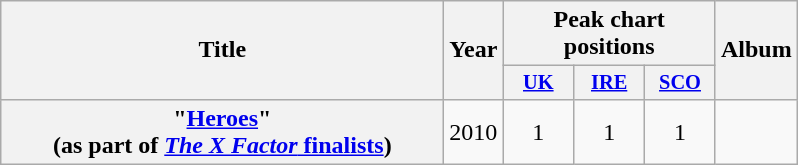<table class="wikitable plainrowheaders" style="text-align:center;">
<tr>
<th scope="col" rowspan="2" style="width:18em;">Title</th>
<th scope="col" rowspan="2" style="width:1em;">Year</th>
<th scope="col" colspan="3">Peak chart positions</th>
<th scope="col" rowspan="2">Album</th>
</tr>
<tr>
<th scope="col" style="width:3em;font-size:85%;"><a href='#'>UK</a><br></th>
<th scope="col" style="width:3em;font-size:85%;"><a href='#'>IRE</a><br></th>
<th scope="col" style="width:3em;font-size:85%;"><a href='#'>SCO</a><br></th>
</tr>
<tr>
<th scope="row">"<a href='#'>Heroes</a>"<br><span>(as part of <a href='#'><em>The X Factor</em> finalists</a>)</span></th>
<td>2010</td>
<td>1</td>
<td>1</td>
<td>1</td>
<td></td>
</tr>
</table>
